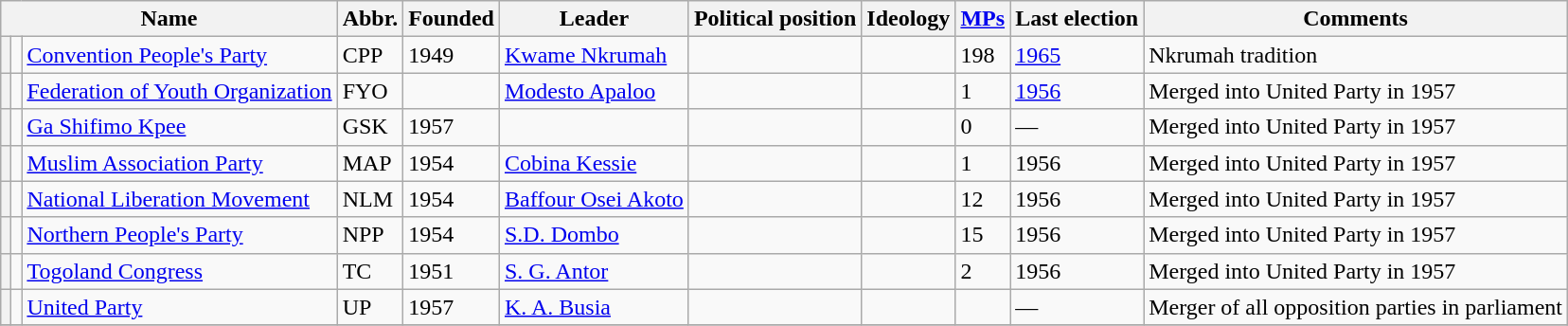<table class="wikitable">
<tr>
<th colspan=3>Name</th>
<th>Abbr.</th>
<th>Founded</th>
<th>Leader</th>
<th>Political position</th>
<th>Ideology</th>
<th><a href='#'>MPs</a></th>
<th>Last election</th>
<th>Comments</th>
</tr>
<tr>
<th></th>
<td></td>
<td><a href='#'>Convention People's Party</a><br></td>
<td>CPP</td>
<td>1949</td>
<td><a href='#'>Kwame Nkrumah</a></td>
<td></td>
<td></td>
<td>198</td>
<td><a href='#'>1965</a></td>
<td>Nkrumah tradition</td>
</tr>
<tr>
<th></th>
<td></td>
<td><a href='#'>Federation of Youth Organization</a><br></td>
<td>FYO</td>
<td></td>
<td><a href='#'>Modesto Apaloo</a></td>
<td></td>
<td></td>
<td>1</td>
<td><a href='#'>1956</a></td>
<td>Merged into United Party in 1957</td>
</tr>
<tr>
<th></th>
<td></td>
<td><a href='#'>Ga Shifimo Kpee</a><br></td>
<td>GSK</td>
<td>1957</td>
<td></td>
<td></td>
<td></td>
<td>0</td>
<td>—</td>
<td>Merged into United Party in 1957</td>
</tr>
<tr>
<th></th>
<td></td>
<td><a href='#'>Muslim Association Party</a><br></td>
<td>MAP</td>
<td>1954</td>
<td><a href='#'>Cobina Kessie</a></td>
<td></td>
<td></td>
<td>1</td>
<td>1956</td>
<td>Merged into United Party in 1957</td>
</tr>
<tr>
<th></th>
<td></td>
<td><a href='#'>National Liberation Movement</a><br></td>
<td>NLM</td>
<td>1954</td>
<td><a href='#'>Baffour Osei Akoto</a></td>
<td></td>
<td></td>
<td>12</td>
<td>1956</td>
<td>Merged into United Party in 1957</td>
</tr>
<tr>
<th></th>
<td></td>
<td><a href='#'>Northern People's Party</a><br></td>
<td>NPP</td>
<td>1954</td>
<td><a href='#'>S.D. Dombo</a></td>
<td></td>
<td></td>
<td>15</td>
<td>1956</td>
<td>Merged into United Party in 1957</td>
</tr>
<tr>
<th></th>
<td></td>
<td><a href='#'>Togoland Congress</a><br></td>
<td>TC</td>
<td>1951</td>
<td><a href='#'>S. G. Antor</a></td>
<td></td>
<td></td>
<td>2</td>
<td>1956</td>
<td>Merged into United Party in 1957</td>
</tr>
<tr>
<th></th>
<td></td>
<td><a href='#'>United Party</a><br></td>
<td>UP</td>
<td>1957</td>
<td><a href='#'>K. A. Busia</a></td>
<td></td>
<td></td>
<td></td>
<td>—</td>
<td>Merger of all opposition parties in parliament</td>
</tr>
<tr>
</tr>
</table>
